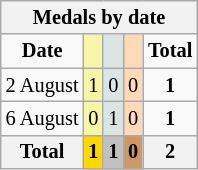<table class="wikitable" style="font-size:85%">
<tr bgcolor="#efefef">
<th colspan=5>Medals by date</th>
</tr>
<tr align=center>
<td><strong>Date</strong></td>
<td bgcolor=#f7f6a8></td>
<td bgcolor=#dce5e5></td>
<td bgcolor=#ffdab9></td>
<td><strong>Total</strong></td>
</tr>
<tr align=center>
<td>2 August</td>
<td style="background:#F7F6A8;">1</td>
<td style="background:#DCE5E5;">0</td>
<td style="background:#FFDAB9;">0</td>
<td><strong>1</strong></td>
</tr>
<tr align=center>
<td>6 August</td>
<td style="background:#F7F6A8;">0</td>
<td style="background:#DCE5E5;">1</td>
<td style="background:#FFDAB9;">0</td>
<td><strong>1</strong></td>
</tr>
<tr align=center>
<th><strong>Total</strong></th>
<th style="background:gold;"><strong>1</strong></th>
<th style="background:silver;"><strong>1</strong></th>
<th style="background:#c96;"><strong>0</strong></th>
<th>2</th>
</tr>
</table>
